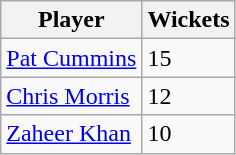<table class="wikitable">
<tr>
<th>Player</th>
<th>Wickets</th>
</tr>
<tr>
<td><a href='#'>Pat Cummins</a></td>
<td>15</td>
</tr>
<tr>
<td><a href='#'>Chris Morris</a></td>
<td>12</td>
</tr>
<tr>
<td><a href='#'>Zaheer Khan</a></td>
<td>10</td>
</tr>
</table>
